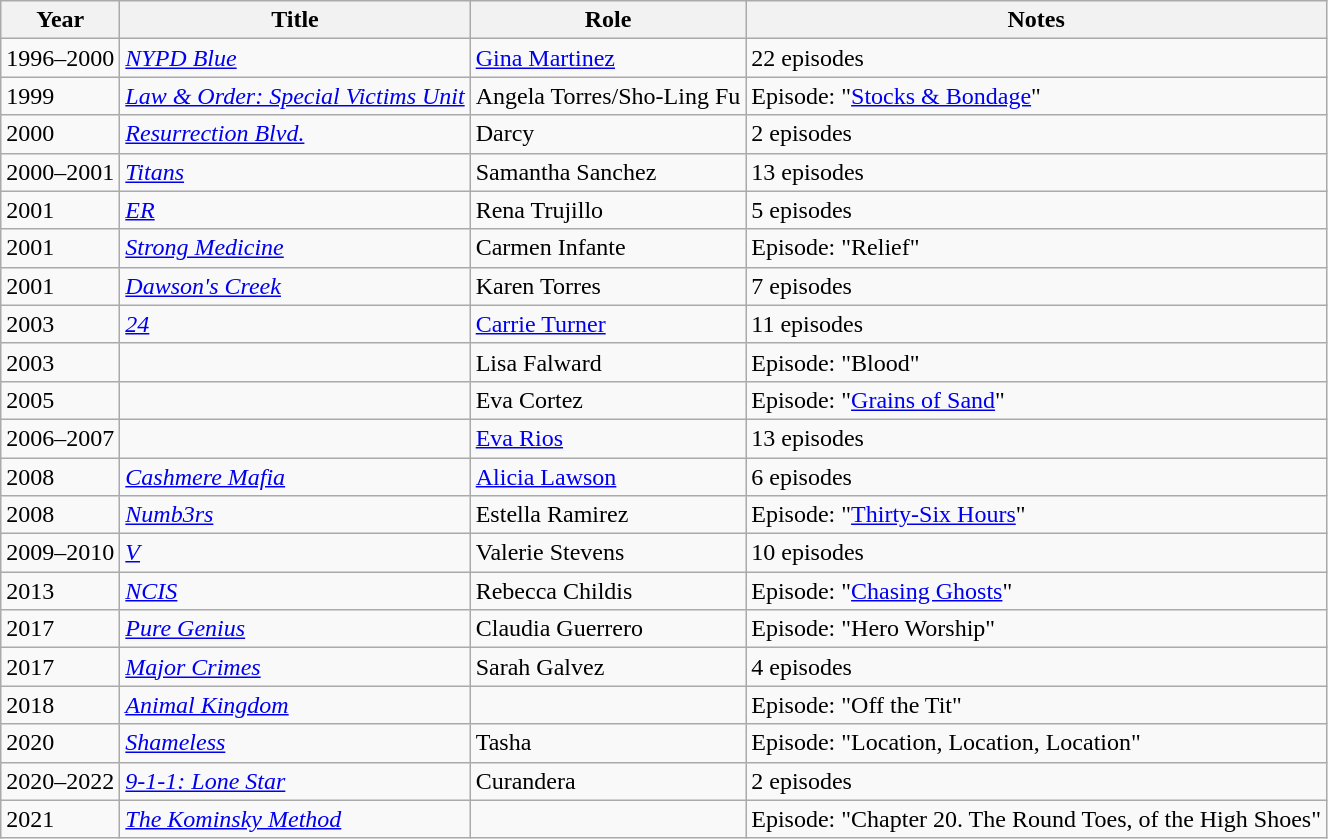<table class="wikitable sortable">
<tr>
<th>Year</th>
<th>Title</th>
<th>Role</th>
<th class="unsortable">Notes</th>
</tr>
<tr>
<td>1996–2000</td>
<td><em><a href='#'>NYPD Blue</a></em></td>
<td><a href='#'>Gina Martinez</a></td>
<td>22 episodes</td>
</tr>
<tr>
<td>1999</td>
<td><em><a href='#'>Law & Order: Special Victims Unit</a></em></td>
<td>Angela Torres/Sho-Ling Fu</td>
<td>Episode: "<a href='#'>Stocks & Bondage</a>"</td>
</tr>
<tr>
<td>2000</td>
<td><em><a href='#'>Resurrection Blvd.</a></em></td>
<td>Darcy</td>
<td>2 episodes</td>
</tr>
<tr>
<td>2000–2001</td>
<td><em><a href='#'>Titans</a></em></td>
<td>Samantha Sanchez</td>
<td>13 episodes</td>
</tr>
<tr>
<td>2001</td>
<td><em><a href='#'>ER</a></em></td>
<td>Rena Trujillo</td>
<td>5 episodes</td>
</tr>
<tr>
<td>2001</td>
<td><em><a href='#'>Strong Medicine</a></em></td>
<td>Carmen Infante</td>
<td>Episode: "Relief"</td>
</tr>
<tr>
<td>2001</td>
<td><em><a href='#'>Dawson's Creek</a></em></td>
<td>Karen Torres</td>
<td>7 episodes</td>
</tr>
<tr>
<td>2003</td>
<td><em><a href='#'>24</a></em></td>
<td><a href='#'>Carrie Turner</a></td>
<td>11 episodes</td>
</tr>
<tr>
<td>2003</td>
<td><em></em></td>
<td>Lisa Falward</td>
<td>Episode: "Blood"</td>
</tr>
<tr>
<td>2005</td>
<td><em></em></td>
<td>Eva Cortez</td>
<td>Episode: "<a href='#'>Grains of Sand</a>"</td>
</tr>
<tr>
<td>2006–2007</td>
<td><em></em></td>
<td><a href='#'>Eva Rios</a></td>
<td>13 episodes</td>
</tr>
<tr>
<td>2008</td>
<td><em><a href='#'>Cashmere Mafia</a></em></td>
<td><a href='#'>Alicia Lawson</a></td>
<td>6 episodes</td>
</tr>
<tr>
<td>2008</td>
<td><em><a href='#'>Numb3rs</a></em></td>
<td>Estella Ramirez</td>
<td>Episode: "<a href='#'>Thirty-Six Hours</a>"</td>
</tr>
<tr>
<td>2009–2010</td>
<td><em><a href='#'>V</a></em></td>
<td>Valerie Stevens</td>
<td>10 episodes</td>
</tr>
<tr>
<td>2013</td>
<td><em><a href='#'>NCIS</a></em></td>
<td>Rebecca Childis</td>
<td>Episode: "<a href='#'>Chasing Ghosts</a>"</td>
</tr>
<tr>
<td>2017</td>
<td><em><a href='#'>Pure Genius</a></em></td>
<td>Claudia Guerrero</td>
<td>Episode: "Hero Worship"</td>
</tr>
<tr>
<td>2017</td>
<td><em><a href='#'>Major Crimes</a></em></td>
<td>Sarah Galvez</td>
<td>4 episodes</td>
</tr>
<tr>
<td>2018</td>
<td><em><a href='#'>Animal Kingdom</a></em></td>
<td></td>
<td>Episode: "Off the Tit"</td>
</tr>
<tr>
<td>2020</td>
<td><em><a href='#'>Shameless</a></em></td>
<td>Tasha</td>
<td>Episode: "Location, Location, Location"</td>
</tr>
<tr>
<td>2020–2022</td>
<td><em><a href='#'>9-1-1: Lone Star</a></em></td>
<td>Curandera</td>
<td>2 episodes</td>
</tr>
<tr>
<td>2021</td>
<td><em><a href='#'>The Kominsky Method</a></em></td>
<td></td>
<td>Episode: "Chapter 20. The Round Toes, of the High Shoes"</td>
</tr>
</table>
